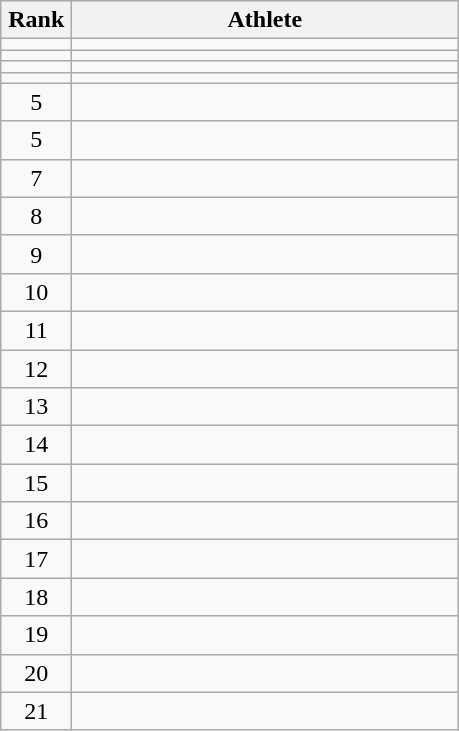<table class="wikitable" style="text-align: center;">
<tr>
<th width=40>Rank</th>
<th width=250>Athlete</th>
</tr>
<tr>
<td></td>
<td align="left"></td>
</tr>
<tr>
<td></td>
<td align="left"></td>
</tr>
<tr>
<td></td>
<td align="left"></td>
</tr>
<tr>
<td></td>
<td align="left"></td>
</tr>
<tr>
<td>5</td>
<td align="left"></td>
</tr>
<tr>
<td>5</td>
<td align="left"></td>
</tr>
<tr>
<td>7</td>
<td align="left"></td>
</tr>
<tr>
<td>8</td>
<td align="left"></td>
</tr>
<tr>
<td>9</td>
<td align="left"></td>
</tr>
<tr>
<td>10</td>
<td align="left"></td>
</tr>
<tr>
<td>11</td>
<td align="left"></td>
</tr>
<tr>
<td>12</td>
<td align="left"></td>
</tr>
<tr>
<td>13</td>
<td align="left"></td>
</tr>
<tr>
<td>14</td>
<td align="left"></td>
</tr>
<tr>
<td>15</td>
<td align="left"></td>
</tr>
<tr>
<td>16</td>
<td align="left"></td>
</tr>
<tr>
<td>17</td>
<td align="left"></td>
</tr>
<tr>
<td>18</td>
<td align="left"></td>
</tr>
<tr>
<td>19</td>
<td align="left"></td>
</tr>
<tr>
<td>20</td>
<td align="left"></td>
</tr>
<tr>
<td>21</td>
<td align="left"></td>
</tr>
</table>
